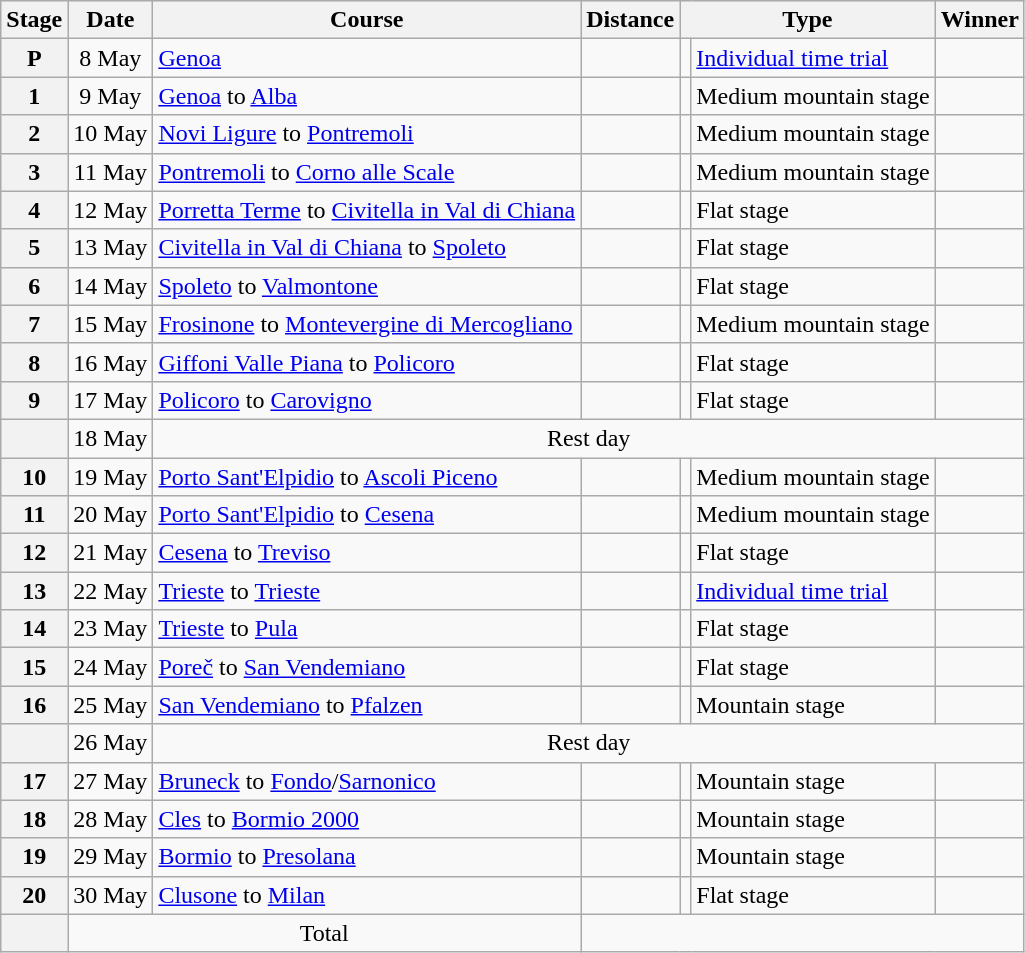<table class="wikitable">
<tr style="background:#efefef;">
<th>Stage</th>
<th>Date</th>
<th>Course</th>
<th>Distance</th>
<th colspan="2">Type</th>
<th>Winner</th>
</tr>
<tr>
<th style="text-align:center">P</th>
<td style="text-align:center;">8 May</td>
<td><a href='#'>Genoa</a></td>
<td style="text-align:center;"></td>
<td style="text-align:center;"></td>
<td><a href='#'>Individual time trial</a></td>
<td></td>
</tr>
<tr>
<th style="text-align:center">1</th>
<td style="text-align:center;">9 May</td>
<td><a href='#'>Genoa</a> to <a href='#'>Alba</a></td>
<td style="text-align:center;"></td>
<td style="text-align:center;"></td>
<td>Medium mountain stage</td>
<td></td>
</tr>
<tr>
<th style="text-align:center">2</th>
<td style="text-align:center;">10 May</td>
<td><a href='#'>Novi Ligure</a> to <a href='#'>Pontremoli</a></td>
<td style="text-align:center;"></td>
<td style="text-align:center;"></td>
<td>Medium mountain stage</td>
<td></td>
</tr>
<tr>
<th style="text-align:center">3</th>
<td style="text-align:center;">11 May</td>
<td><a href='#'>Pontremoli</a> to <a href='#'>Corno alle Scale</a></td>
<td style="text-align:center;"></td>
<td style="text-align:center;"></td>
<td>Medium mountain stage</td>
<td></td>
</tr>
<tr>
<th style="text-align:center">4</th>
<td style="text-align:center;">12 May</td>
<td><a href='#'>Porretta Terme</a> to <a href='#'>Civitella in Val di Chiana</a></td>
<td style="text-align:center;"></td>
<td style="text-align:center;"></td>
<td>Flat stage</td>
<td></td>
</tr>
<tr>
<th style="text-align:center">5</th>
<td style="text-align:center;">13 May</td>
<td><a href='#'>Civitella in Val di Chiana</a> to <a href='#'>Spoleto</a></td>
<td style="text-align:center;"></td>
<td style="text-align:center;"></td>
<td>Flat stage</td>
<td></td>
</tr>
<tr>
<th style="text-align:center">6</th>
<td style="text-align:center;">14 May</td>
<td><a href='#'>Spoleto</a> to <a href='#'>Valmontone</a></td>
<td style="text-align:center;"></td>
<td style="text-align:center;"></td>
<td>Flat stage</td>
<td></td>
</tr>
<tr>
<th style="text-align:center">7</th>
<td style="text-align:center;">15 May</td>
<td><a href='#'>Frosinone</a> to <a href='#'>Montevergine di Mercogliano</a></td>
<td style="text-align:center;"></td>
<td style="text-align:center;"></td>
<td>Medium mountain stage</td>
<td></td>
</tr>
<tr>
<th style="text-align:center">8</th>
<td style="text-align:center;">16 May</td>
<td><a href='#'>Giffoni Valle Piana</a> to <a href='#'>Policoro</a></td>
<td style="text-align:center;"></td>
<td style="text-align:center;"></td>
<td>Flat stage</td>
<td></td>
</tr>
<tr>
<th style="text-align:center">9</th>
<td style="text-align:center;">17 May</td>
<td><a href='#'>Policoro</a> to <a href='#'>Carovigno</a></td>
<td style="text-align:center;"></td>
<td style="text-align:center;"></td>
<td>Flat stage</td>
<td></td>
</tr>
<tr>
<th></th>
<td style="text-align:center;">18 May</td>
<td colspan="6" style="text-align:center;">Rest day</td>
</tr>
<tr>
<th style="text-align:center">10</th>
<td style="text-align:center;">19 May</td>
<td><a href='#'>Porto Sant'Elpidio</a> to <a href='#'>Ascoli Piceno</a></td>
<td style="text-align:center;"></td>
<td style="text-align:center;"></td>
<td>Medium mountain stage</td>
<td></td>
</tr>
<tr>
<th style="text-align:center">11</th>
<td style="text-align:center;">20 May</td>
<td><a href='#'>Porto Sant'Elpidio</a> to <a href='#'>Cesena</a></td>
<td style="text-align:center;"></td>
<td style="text-align:center;"></td>
<td>Medium mountain stage</td>
<td></td>
</tr>
<tr>
<th style="text-align:center">12</th>
<td style="text-align:center;">21 May</td>
<td><a href='#'>Cesena</a> to <a href='#'>Treviso</a></td>
<td style="text-align:center;"></td>
<td style="text-align:center;"></td>
<td>Flat stage</td>
<td></td>
</tr>
<tr>
<th style="text-align:center">13</th>
<td style="text-align:center;">22 May</td>
<td><a href='#'>Trieste</a> to <a href='#'>Trieste</a></td>
<td style="text-align:center;"></td>
<td style="text-align:center;"></td>
<td><a href='#'>Individual time trial</a></td>
<td></td>
</tr>
<tr>
<th style="text-align:center">14</th>
<td style="text-align:center;">23 May</td>
<td><a href='#'>Trieste</a> to <a href='#'>Pula</a></td>
<td style="text-align:center;"></td>
<td style="text-align:center;"></td>
<td>Flat stage</td>
<td></td>
</tr>
<tr>
<th style="text-align:center">15</th>
<td style="text-align:center;">24 May</td>
<td><a href='#'>Poreč</a> to <a href='#'>San Vendemiano</a></td>
<td style="text-align:center;"></td>
<td style="text-align:center;"></td>
<td>Flat stage</td>
<td></td>
</tr>
<tr>
<th style="text-align:center">16</th>
<td style="text-align:center;">25 May</td>
<td><a href='#'>San Vendemiano</a> to <a href='#'>Pfalzen</a></td>
<td style="text-align:center;"></td>
<td style="text-align:center;"></td>
<td>Mountain stage</td>
<td></td>
</tr>
<tr>
<th></th>
<td style="text-align:center;">26 May</td>
<td colspan="6" style="text-align:center;">Rest day</td>
</tr>
<tr>
<th style="text-align:center">17</th>
<td style="text-align:center;">27 May</td>
<td><a href='#'>Bruneck</a> to <a href='#'>Fondo</a>/<a href='#'>Sarnonico</a></td>
<td style="text-align:center;"></td>
<td style="text-align:center;"></td>
<td>Mountain stage</td>
<td></td>
</tr>
<tr>
<th style="text-align:center">18</th>
<td style="text-align:center;">28 May</td>
<td><a href='#'>Cles</a> to <a href='#'>Bormio 2000</a></td>
<td style="text-align:center;"></td>
<td style="text-align:center;"></td>
<td>Mountain stage</td>
<td></td>
</tr>
<tr>
<th style="text-align:center">19</th>
<td style="text-align:center;">29 May</td>
<td><a href='#'>Bormio</a> to <a href='#'>Presolana</a></td>
<td style="text-align:center;"></td>
<td style="text-align:center;"></td>
<td>Mountain stage</td>
<td></td>
</tr>
<tr>
<th style="text-align:center">20</th>
<td style="text-align:center;">30 May</td>
<td><a href='#'>Clusone</a> to <a href='#'>Milan</a></td>
<td style="text-align:center;"></td>
<td style="text-align:center;"></td>
<td>Flat stage</td>
<td></td>
</tr>
<tr>
<th></th>
<td colspan="2" style="text-align:center;">Total</td>
<td colspan="5" style="text-align:center;"></td>
</tr>
</table>
